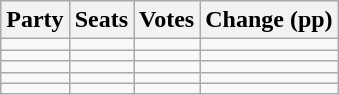<table class="wikitable" style="text-align:right;">
<tr>
<th>Party</th>
<th>Seats</th>
<th>Votes</th>
<th colspan="3">Change (pp)</th>
</tr>
<tr>
<td style="text-align:left;"></td>
<td></td>
<td></td>
<td></td>
</tr>
<tr>
<td style="text-align:left;"></td>
<td></td>
<td></td>
<td></td>
</tr>
<tr>
<td style="text-align:left;"></td>
<td></td>
<td></td>
<td></td>
</tr>
<tr>
<td style="text-align:left;"></td>
<td></td>
<td></td>
<td></td>
</tr>
<tr>
<td style="text-align:left;"></td>
<td></td>
<td></td>
<td></td>
</tr>
</table>
